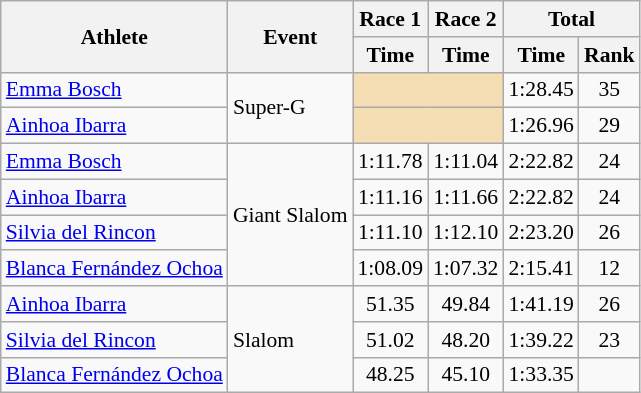<table class="wikitable" style="font-size:90%">
<tr>
<th rowspan="2">Athlete</th>
<th rowspan="2">Event</th>
<th>Race 1</th>
<th>Race 2</th>
<th colspan="2">Total</th>
</tr>
<tr>
<th>Time</th>
<th>Time</th>
<th>Time</th>
<th>Rank</th>
</tr>
<tr>
<td><a href='#'>Emma Bosch</a></td>
<td rowspan="2">Super-G</td>
<td colspan="2" bgcolor="wheat"></td>
<td align="center">1:28.45</td>
<td align="center">35</td>
</tr>
<tr>
<td><a href='#'>Ainhoa Ibarra</a></td>
<td colspan="2" bgcolor="wheat"></td>
<td align="center">1:26.96</td>
<td align="center">29</td>
</tr>
<tr>
<td><a href='#'>Emma Bosch</a></td>
<td rowspan="4">Giant Slalom</td>
<td align="center">1:11.78</td>
<td align="center">1:11.04</td>
<td align="center">2:22.82</td>
<td align="center">24</td>
</tr>
<tr>
<td><a href='#'>Ainhoa Ibarra</a></td>
<td align="center">1:11.16</td>
<td align="center">1:11.66</td>
<td align="center">2:22.82</td>
<td align="center">24</td>
</tr>
<tr>
<td><a href='#'>Silvia del Rincon</a></td>
<td align="center">1:11.10</td>
<td align="center">1:12.10</td>
<td align="center">2:23.20</td>
<td align="center">26</td>
</tr>
<tr>
<td><a href='#'>Blanca Fernández Ochoa</a></td>
<td align="center">1:08.09</td>
<td align="center">1:07.32</td>
<td align="center">2:15.41</td>
<td align="center">12</td>
</tr>
<tr>
<td><a href='#'>Ainhoa Ibarra</a></td>
<td rowspan="3">Slalom</td>
<td align="center">51.35</td>
<td align="center">49.84</td>
<td align="center">1:41.19</td>
<td align="center">26</td>
</tr>
<tr>
<td><a href='#'>Silvia del Rincon</a></td>
<td align="center">51.02</td>
<td align="center">48.20</td>
<td align="center">1:39.22</td>
<td align="center">23</td>
</tr>
<tr>
<td><a href='#'>Blanca Fernández Ochoa</a></td>
<td align="center">48.25</td>
<td align="center">45.10</td>
<td align="center">1:33.35</td>
<td align="center"></td>
</tr>
</table>
